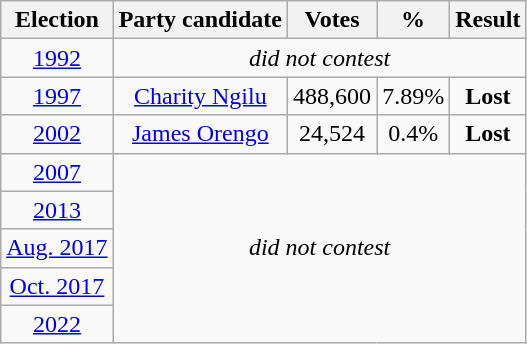<table class="wikitable" style="text-align:center">
<tr>
<th>Election</th>
<th>Party candidate</th>
<th>Votes</th>
<th>%</th>
<th>Result</th>
</tr>
<tr>
<td><a href='#'>1992</a></td>
<td colspan="4"><em>did not contest</em></td>
</tr>
<tr>
<td><a href='#'>1997</a></td>
<td><a href='#'>Charity Ngilu</a></td>
<td>488,600</td>
<td>7.89%</td>
<td><strong>Lost</strong> </td>
</tr>
<tr>
<td><a href='#'>2002</a></td>
<td><a href='#'>James Orengo</a></td>
<td>24,524</td>
<td>0.4%</td>
<td><strong>Lost</strong> </td>
</tr>
<tr>
<td><a href='#'>2007</a></td>
<td colspan="4" rowspan="5"><em>did not contest</em></td>
</tr>
<tr>
<td><a href='#'>2013</a></td>
</tr>
<tr>
<td><a href='#'>Aug. 2017</a></td>
</tr>
<tr>
<td><a href='#'>Oct. 2017</a></td>
</tr>
<tr>
<td><a href='#'>2022</a></td>
</tr>
</table>
